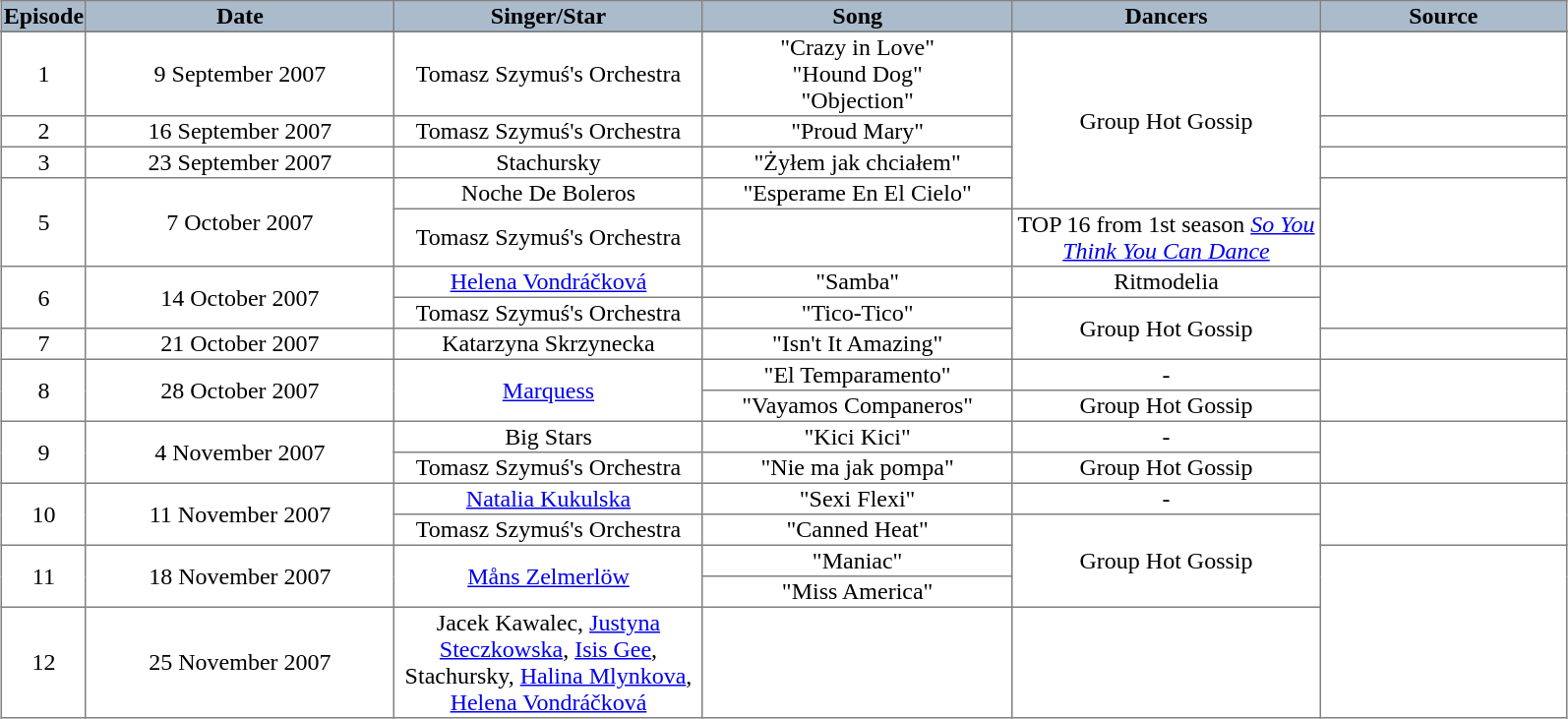<table style="text-align: center; width: 84%; margin: 0 auto; border-collapse: collapse" border="1" cellpadding="1" cellspacing="1">
<tr style="background: #ABC">
<th width="4%">Episode</th>
<th width="20%">Date</th>
<th width="20%">Singer/Star</th>
<th width="20%">Song</th>
<th width="20%">Dancers</th>
<th width="20%">Source</th>
</tr>
<tr>
</tr>
<tr>
<td>1</td>
<td>9 September 2007</td>
<td>Tomasz Szymuś's Orchestra</td>
<td>"Crazy in Love" <br> "Hound Dog" <br> "Objection"</td>
<td rowspan="4">Group Hot Gossip</td>
<td></td>
</tr>
<tr>
<td>2</td>
<td>16 September 2007</td>
<td>Tomasz Szymuś's Orchestra</td>
<td>"Proud Mary"</td>
</tr>
<tr>
<td>3</td>
<td>23 September 2007</td>
<td>Stachursky</td>
<td>"Żyłem jak chciałem"</td>
<td></td>
</tr>
<tr>
<td rowspan=2>5</td>
<td rowspan=2>7 October 2007</td>
<td rowspan>Noche De Boleros</td>
<td>"Esperame En El Cielo"</td>
<td rowspan=2></td>
</tr>
<tr>
<td>Tomasz Szymuś's Orchestra</td>
<td></td>
<td>TOP 16 from 1st season <em><a href='#'>So You Think You Can Dance</a></em></td>
</tr>
<tr>
<td rowspan=2>6</td>
<td rowspan=2>14 October 2007</td>
<td><a href='#'>Helena Vondráčková</a></td>
<td>"Samba"</td>
<td>Ritmodelia</td>
<td rowspan=2></td>
</tr>
<tr>
<td>Tomasz Szymuś's Orchestra</td>
<td>"Tico-Tico"</td>
<td rowspan="2">Group Hot Gossip</td>
</tr>
<tr>
<td>7</td>
<td>21 October 2007</td>
<td>Katarzyna Skrzynecka</td>
<td>"Isn't It Amazing"</td>
<td></td>
</tr>
<tr>
<td rowspan=2>8</td>
<td rowspan=2>28 October 2007</td>
<td rowspan=2><a href='#'>Marquess</a></td>
<td>"El Temparamento"</td>
<td>-</td>
<td rowspan=2></td>
</tr>
<tr>
<td>"Vayamos Companeros"</td>
<td>Group Hot Gossip</td>
</tr>
<tr>
<td rowspan=2>9</td>
<td rowspan=2>4 November 2007</td>
<td>Big Stars</td>
<td>"Kici Kici"</td>
<td>-</td>
<td rowspan=2></td>
</tr>
<tr>
<td>Tomasz Szymuś's Orchestra</td>
<td>"Nie ma jak pompa"</td>
<td>Group Hot Gossip</td>
</tr>
<tr>
<td rowspan=2>10</td>
<td rowspan=2>11 November 2007</td>
<td><a href='#'>Natalia Kukulska</a></td>
<td>"Sexi Flexi"</td>
<td>-</td>
<td rowspan=2></td>
</tr>
<tr>
<td>Tomasz Szymuś's Orchestra</td>
<td>"Canned Heat"</td>
<td rowspan="3">Group Hot Gossip</td>
</tr>
<tr>
<td rowspan=2>11</td>
<td rowspan=2>18 November 2007</td>
<td rowspan=2><a href='#'>Måns Zelmerlöw</a></td>
<td>"Maniac"</td>
</tr>
<tr>
<td>"Miss America"</td>
</tr>
<tr>
<td>12</td>
<td>25 November 2007</td>
<td>Jacek Kawalec, <a href='#'>Justyna Steczkowska</a>, <a href='#'>Isis Gee</a>, Stachursky, <a href='#'>Halina Mlynkova</a>, <a href='#'>Helena Vondráčková</a></td>
<td></td>
<td></td>
</tr>
</table>
